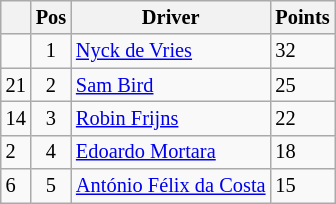<table class="wikitable" style="font-size: 85%;">
<tr>
<th></th>
<th>Pos</th>
<th>Driver</th>
<th>Points</th>
</tr>
<tr>
<td align="left"></td>
<td align="center">1</td>
<td> <a href='#'>Nyck de Vries</a></td>
<td align="left">32</td>
</tr>
<tr>
<td align="left"> 21</td>
<td align="center">2</td>
<td> <a href='#'>Sam Bird</a></td>
<td align="left">25</td>
</tr>
<tr>
<td align="left"> 14</td>
<td align="center">3</td>
<td> <a href='#'>Robin Frijns</a></td>
<td align="left">22</td>
</tr>
<tr>
<td align="left"> 2</td>
<td align="center">4</td>
<td> <a href='#'>Edoardo Mortara</a></td>
<td align="left">18</td>
</tr>
<tr>
<td align="left"> 6</td>
<td align="center">5</td>
<td> <a href='#'>António Félix da Costa</a></td>
<td align="left">15</td>
</tr>
</table>
